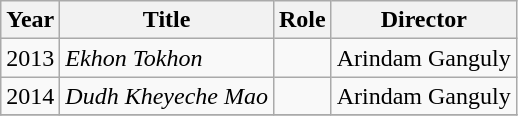<table class="wikitable sortable">
<tr>
<th>Year</th>
<th>Title</th>
<th>Role</th>
<th>Director</th>
</tr>
<tr>
<td>2013</td>
<td><em>Ekhon Tokhon</em></td>
<td></td>
<td>Arindam Ganguly</td>
</tr>
<tr>
<td>2014</td>
<td><em>Dudh Kheyeche Mao</em></td>
<td></td>
<td>Arindam Ganguly</td>
</tr>
<tr>
</tr>
</table>
